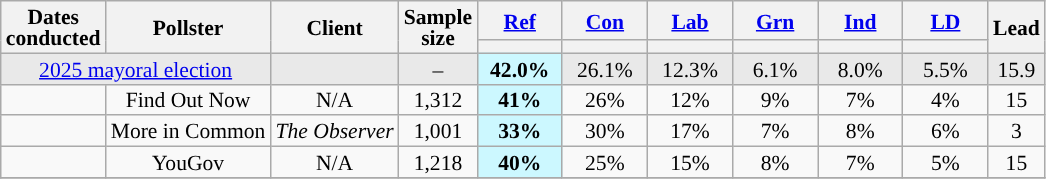<table class="wikitable sortable  mw-datatable" style="text-align:center; font-size:90%; line-height:14px;">
<tr>
<th rowspan="2">Dates<br>conducted</th>
<th rowspan="2">Pollster</th>
<th rowspan="2">Client</th>
<th rowspan="2" data-sort-type="number">Sample<br>size</th>
<th class="unsortable" style="width:50px;" class="sorttop"><a href='#'>Ref</a></th>
<th class="unsortable" style="width:50px;" class="sorttop"><a href='#'>Con</a></th>
<th class="unsortable" style="width:50px;" class="sorttop"><a href='#'>Lab</a></th>
<th class="unsortable" style="width:50px;" class="sorttop"><a href='#'>Grn</a></th>
<th class="unsortable" style="width:50px;" class="sorttop"><a href='#'>Ind</a></th>
<th class="unsortable" style="width:50px;" class="sorttop"><a href='#'>LD</a></th>
<th rowspan="2" data-sort-type="number">Lead</th>
</tr>
<tr>
<th data-sort-type="number" style="background:"></th>
<th data-sort-type="number" style="background:"></th>
<th data-sort-type="number" style="background:"></th>
<th data-sort-type="number" style="background:"></th>
<th data-sort-type="number" style="background:"></th>
<th data-sort-type="number" style="background:"></th>
</tr>
<tr style="background:#E9E9E9;">
<td colspan="2"><a href='#'>2025 mayoral election</a></td>
<td></td>
<td>–</td>
<td style="background:#ccf8ff; color: black;"><strong>42.0%</strong></td>
<td>26.1%</td>
<td>12.3%</td>
<td>6.1%</td>
<td>8.0%</td>
<td>5.5%</td>
<td style="background:">15.9</td>
</tr>
<tr>
<td></td>
<td>Find Out Now</td>
<td>N/A</td>
<td>1,312</td>
<td style="background:#ccf8ff; color: black;"><strong>41%</strong></td>
<td>26%</td>
<td>12%</td>
<td>9%</td>
<td>7%</td>
<td>4%</td>
<td style="background:">15</td>
</tr>
<tr>
<td></td>
<td>More in Common</td>
<td><em>The Observer</em></td>
<td>1,001</td>
<td style="background:#ccf8ff; color: black;"><strong>33%</strong></td>
<td>30%</td>
<td>17%</td>
<td>7%</td>
<td>8%</td>
<td>6%</td>
<td style="background:">3</td>
</tr>
<tr>
<td></td>
<td>YouGov</td>
<td>N/A</td>
<td>1,218</td>
<td style="background:#ccf8ff; color: black;"><strong>40%</strong></td>
<td>25%</td>
<td>15%</td>
<td>8%</td>
<td>7%</td>
<td>5%</td>
<td style="background:">15</td>
</tr>
<tr>
</tr>
</table>
